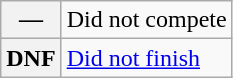<table class="wikitable">
<tr>
<th scope="row">—</th>
<td>Did not compete</td>
</tr>
<tr>
<th scope="row">DNF</th>
<td><a href='#'>Did not finish</a></td>
</tr>
</table>
